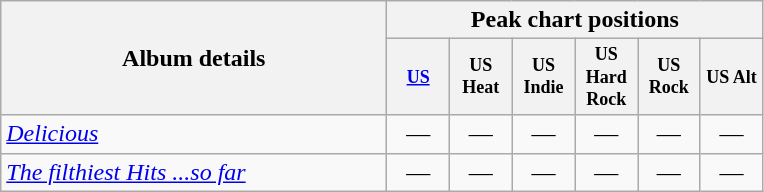<table class="wikitable" style="text-align:center;">
<tr>
<th rowspan =  2 width = 250>Album details</th>
<th colspan =  6>Peak chart positions</th>
</tr>
<tr>
<th style = "width:3em;font-size:75%"><a href='#'>US</a></th>
<th style = "width:3em;font-size:75%">US Heat</th>
<th style = "width:3em;font-size:75%">US Indie</th>
<th style = "width:3em;font-size:75%">US Hard Rock</th>
<th style = "width:3em;font-size:75%">US Rock</th>
<th style = "width:3em;font-size:75%">US Alt</th>
</tr>
<tr>
<td align=left><em><a href='#'>Delicious</a></em><br></td>
<td>—</td>
<td>—</td>
<td>—</td>
<td>—</td>
<td>—</td>
<td>—</td>
</tr>
<tr>
<td align=left><em><a href='#'>The filthiest Hits ...so far</a></em><br></td>
<td>—</td>
<td>—</td>
<td>—</td>
<td>—</td>
<td>—</td>
<td>—</td>
</tr>
</table>
